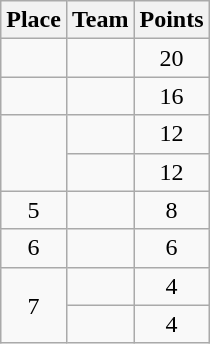<table class="wikitable" style="text-align:center; padding-bottom:0;">
<tr>
<th>Place</th>
<th style="text-align:left;">Team</th>
<th>Points</th>
</tr>
<tr>
<td></td>
<td align=left></td>
<td>20</td>
</tr>
<tr>
<td></td>
<td align=left></td>
<td>16</td>
</tr>
<tr>
<td rowspan=2></td>
<td align=left></td>
<td>12</td>
</tr>
<tr>
<td align=left></td>
<td>12</td>
</tr>
<tr>
<td>5</td>
<td align=left></td>
<td>8</td>
</tr>
<tr>
<td>6</td>
<td align=left></td>
<td>6</td>
</tr>
<tr>
<td rowspan=2>7</td>
<td align=left></td>
<td>4</td>
</tr>
<tr>
<td align=left></td>
<td>4</td>
</tr>
</table>
